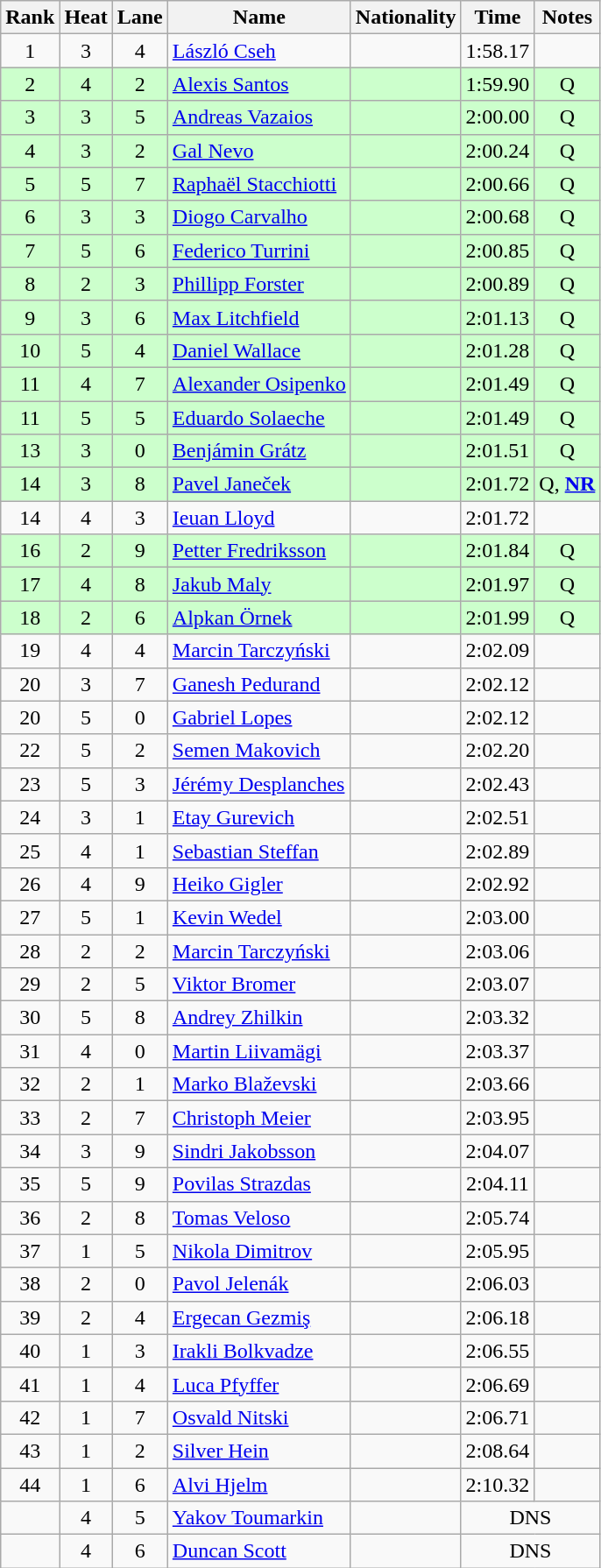<table class="wikitable sortable" style="text-align:center">
<tr>
<th>Rank</th>
<th>Heat</th>
<th>Lane</th>
<th>Name</th>
<th>Nationality</th>
<th>Time</th>
<th>Notes</th>
</tr>
<tr>
<td>1</td>
<td>3</td>
<td>4</td>
<td align=left><a href='#'>László Cseh</a></td>
<td align=left></td>
<td>1:58.17</td>
<td></td>
</tr>
<tr bgcolor=ccffcc>
<td>2</td>
<td>4</td>
<td>2</td>
<td align=left><a href='#'>Alexis Santos</a></td>
<td align=left></td>
<td>1:59.90</td>
<td>Q</td>
</tr>
<tr bgcolor=ccffcc>
<td>3</td>
<td>3</td>
<td>5</td>
<td align=left><a href='#'>Andreas Vazaios</a></td>
<td align=left></td>
<td>2:00.00</td>
<td>Q</td>
</tr>
<tr bgcolor=ccffcc>
<td>4</td>
<td>3</td>
<td>2</td>
<td align=left><a href='#'>Gal Nevo</a></td>
<td align=left></td>
<td>2:00.24</td>
<td>Q</td>
</tr>
<tr bgcolor=ccffcc>
<td>5</td>
<td>5</td>
<td>7</td>
<td align=left><a href='#'>Raphaël Stacchiotti</a></td>
<td align=left></td>
<td>2:00.66</td>
<td>Q</td>
</tr>
<tr bgcolor=ccffcc>
<td>6</td>
<td>3</td>
<td>3</td>
<td align=left><a href='#'>Diogo Carvalho</a></td>
<td align=left></td>
<td>2:00.68</td>
<td>Q</td>
</tr>
<tr bgcolor=ccffcc>
<td>7</td>
<td>5</td>
<td>6</td>
<td align=left><a href='#'>Federico Turrini</a></td>
<td align=left></td>
<td>2:00.85</td>
<td>Q</td>
</tr>
<tr bgcolor=ccffcc>
<td>8</td>
<td>2</td>
<td>3</td>
<td align=left><a href='#'>Phillipp Forster</a></td>
<td align=left></td>
<td>2:00.89</td>
<td>Q</td>
</tr>
<tr bgcolor=ccffcc>
<td>9</td>
<td>3</td>
<td>6</td>
<td align=left><a href='#'>Max Litchfield</a></td>
<td align=left></td>
<td>2:01.13</td>
<td>Q</td>
</tr>
<tr bgcolor=ccffcc>
<td>10</td>
<td>5</td>
<td>4</td>
<td align=left><a href='#'>Daniel Wallace</a></td>
<td align=left></td>
<td>2:01.28</td>
<td>Q</td>
</tr>
<tr bgcolor=ccffcc>
<td>11</td>
<td>4</td>
<td>7</td>
<td align=left><a href='#'>Alexander Osipenko</a></td>
<td align=left></td>
<td>2:01.49</td>
<td>Q</td>
</tr>
<tr bgcolor=ccffcc>
<td>11</td>
<td>5</td>
<td>5</td>
<td align=left><a href='#'>Eduardo Solaeche</a></td>
<td align=left></td>
<td>2:01.49</td>
<td>Q</td>
</tr>
<tr bgcolor=ccffcc>
<td>13</td>
<td>3</td>
<td>0</td>
<td align=left><a href='#'>Benjámin Grátz</a></td>
<td align=left></td>
<td>2:01.51</td>
<td>Q</td>
</tr>
<tr bgcolor=ccffcc>
<td>14</td>
<td>3</td>
<td>8</td>
<td align=left><a href='#'>Pavel Janeček</a></td>
<td align=left></td>
<td>2:01.72</td>
<td>Q, <strong><a href='#'>NR</a></strong></td>
</tr>
<tr>
<td>14</td>
<td>4</td>
<td>3</td>
<td align=left><a href='#'>Ieuan Lloyd</a></td>
<td align=left></td>
<td>2:01.72</td>
<td></td>
</tr>
<tr bgcolor=ccffcc>
<td>16</td>
<td>2</td>
<td>9</td>
<td align=left><a href='#'>Petter Fredriksson</a></td>
<td align=left></td>
<td>2:01.84</td>
<td>Q</td>
</tr>
<tr bgcolor=ccffcc>
<td>17</td>
<td>4</td>
<td>8</td>
<td align=left><a href='#'>Jakub Maly</a></td>
<td align=left></td>
<td>2:01.97</td>
<td>Q</td>
</tr>
<tr bgcolor=ccffcc>
<td>18</td>
<td>2</td>
<td>6</td>
<td align=left><a href='#'>Alpkan Örnek</a></td>
<td align=left></td>
<td>2:01.99</td>
<td>Q</td>
</tr>
<tr>
<td>19</td>
<td>4</td>
<td>4</td>
<td align=left><a href='#'>Marcin Tarczyński</a></td>
<td align=left></td>
<td>2:02.09</td>
<td></td>
</tr>
<tr>
<td>20</td>
<td>3</td>
<td>7</td>
<td align=left><a href='#'>Ganesh Pedurand</a></td>
<td align=left></td>
<td>2:02.12</td>
<td></td>
</tr>
<tr>
<td>20</td>
<td>5</td>
<td>0</td>
<td align=left><a href='#'>Gabriel Lopes</a></td>
<td align=left></td>
<td>2:02.12</td>
<td></td>
</tr>
<tr>
<td>22</td>
<td>5</td>
<td>2</td>
<td align=left><a href='#'>Semen Makovich</a></td>
<td align=left></td>
<td>2:02.20</td>
<td></td>
</tr>
<tr>
<td>23</td>
<td>5</td>
<td>3</td>
<td align=left><a href='#'>Jérémy Desplanches</a></td>
<td align=left></td>
<td>2:02.43</td>
<td></td>
</tr>
<tr>
<td>24</td>
<td>3</td>
<td>1</td>
<td align=left><a href='#'>Etay Gurevich</a></td>
<td align=left></td>
<td>2:02.51</td>
<td></td>
</tr>
<tr>
<td>25</td>
<td>4</td>
<td>1</td>
<td align=left><a href='#'>Sebastian Steffan</a></td>
<td align=left></td>
<td>2:02.89</td>
<td></td>
</tr>
<tr>
<td>26</td>
<td>4</td>
<td>9</td>
<td align=left><a href='#'>Heiko Gigler</a></td>
<td align=left></td>
<td>2:02.92</td>
<td></td>
</tr>
<tr>
<td>27</td>
<td>5</td>
<td>1</td>
<td align=left><a href='#'>Kevin Wedel</a></td>
<td align=left></td>
<td>2:03.00</td>
<td></td>
</tr>
<tr>
<td>28</td>
<td>2</td>
<td>2</td>
<td align=left><a href='#'>Marcin Tarczyński</a></td>
<td align=left></td>
<td>2:03.06</td>
<td></td>
</tr>
<tr>
<td>29</td>
<td>2</td>
<td>5</td>
<td align=left><a href='#'>Viktor Bromer</a></td>
<td align=left></td>
<td>2:03.07</td>
<td></td>
</tr>
<tr>
<td>30</td>
<td>5</td>
<td>8</td>
<td align=left><a href='#'>Andrey Zhilkin</a></td>
<td align=left></td>
<td>2:03.32</td>
<td></td>
</tr>
<tr>
<td>31</td>
<td>4</td>
<td>0</td>
<td align=left><a href='#'>Martin Liivamägi</a></td>
<td align=left></td>
<td>2:03.37</td>
<td></td>
</tr>
<tr>
<td>32</td>
<td>2</td>
<td>1</td>
<td align=left><a href='#'>Marko Blaževski</a></td>
<td align=left></td>
<td>2:03.66</td>
<td></td>
</tr>
<tr>
<td>33</td>
<td>2</td>
<td>7</td>
<td align=left><a href='#'>Christoph Meier</a></td>
<td align=left></td>
<td>2:03.95</td>
<td></td>
</tr>
<tr>
<td>34</td>
<td>3</td>
<td>9</td>
<td align=left><a href='#'>Sindri Jakobsson</a></td>
<td align=left></td>
<td>2:04.07</td>
<td></td>
</tr>
<tr>
<td>35</td>
<td>5</td>
<td>9</td>
<td align=left><a href='#'>Povilas Strazdas</a></td>
<td align=left></td>
<td>2:04.11</td>
<td></td>
</tr>
<tr>
<td>36</td>
<td>2</td>
<td>8</td>
<td align=left><a href='#'>Tomas Veloso</a></td>
<td align=left></td>
<td>2:05.74</td>
<td></td>
</tr>
<tr>
<td>37</td>
<td>1</td>
<td>5</td>
<td align=left><a href='#'>Nikola Dimitrov</a></td>
<td align=left></td>
<td>2:05.95</td>
<td></td>
</tr>
<tr>
<td>38</td>
<td>2</td>
<td>0</td>
<td align=left><a href='#'>Pavol Jelenák</a></td>
<td align=left></td>
<td>2:06.03</td>
<td></td>
</tr>
<tr>
<td>39</td>
<td>2</td>
<td>4</td>
<td align=left><a href='#'>Ergecan Gezmiş</a></td>
<td align=left></td>
<td>2:06.18</td>
<td></td>
</tr>
<tr>
<td>40</td>
<td>1</td>
<td>3</td>
<td align=left><a href='#'>Irakli Bolkvadze</a></td>
<td align=left></td>
<td>2:06.55</td>
<td></td>
</tr>
<tr>
<td>41</td>
<td>1</td>
<td>4</td>
<td align=left><a href='#'>Luca Pfyffer</a></td>
<td align=left></td>
<td>2:06.69</td>
<td></td>
</tr>
<tr>
<td>42</td>
<td>1</td>
<td>7</td>
<td align=left><a href='#'>Osvald Nitski</a></td>
<td align=left></td>
<td>2:06.71</td>
<td></td>
</tr>
<tr>
<td>43</td>
<td>1</td>
<td>2</td>
<td align=left><a href='#'>Silver Hein</a></td>
<td align=left></td>
<td>2:08.64</td>
<td></td>
</tr>
<tr>
<td>44</td>
<td>1</td>
<td>6</td>
<td align=left><a href='#'>Alvi Hjelm</a></td>
<td align=left></td>
<td>2:10.32</td>
<td></td>
</tr>
<tr>
<td></td>
<td>4</td>
<td>5</td>
<td align=left><a href='#'>Yakov Toumarkin</a></td>
<td align=left></td>
<td colspan=2>DNS</td>
</tr>
<tr>
<td></td>
<td>4</td>
<td>6</td>
<td align=left><a href='#'>Duncan Scott</a></td>
<td align=left></td>
<td colspan=2>DNS</td>
</tr>
</table>
